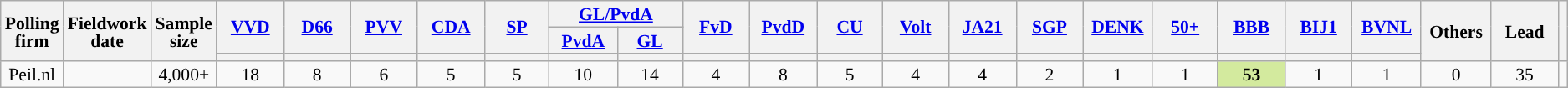<table class="wikitable sortable mw-datatable" style="text-align:center;font-size:90%;line-height:14px;">
<tr>
<th rowspan="3">Polling firm</th>
<th class="unsortable" rowspan="3">Fieldwork date</th>
<th class="unsortable" rowspan="3">Sample<br>size</th>
<th class="unsortable" style="width:50px;" rowspan="2"><a href='#'>VVD</a></th>
<th class="unsortable" style="width:50px;" rowspan="2"><a href='#'>D66</a></th>
<th class="unsortable" style="width:50px;" rowspan="2"><a href='#'>PVV</a></th>
<th class="unsortable" style="width:50px;" rowspan="2"><a href='#'>CDA</a></th>
<th class="unsortable" style="width:50px;" rowspan="2"><a href='#'>SP</a></th>
<th class="unsortable" style="width:50px;" colspan="2"><a href='#'>GL/PvdA</a></th>
<th class="unsortable" style="width:50px;" rowspan="2"><a href='#'>FvD</a></th>
<th class="unsortable" style="width:50px;" rowspan="2"><a href='#'>PvdD</a></th>
<th class="unsortable" style="width:50px;" rowspan="2"><a href='#'>CU</a></th>
<th class="unsortable" style="width:50px;" rowspan="2"><a href='#'>Volt</a></th>
<th class="unsortable" style="width:50px;" rowspan="2"><a href='#'>JA21</a></th>
<th class="unsortable" style="width:50px;" rowspan="2"><a href='#'>SGP</a></th>
<th class="unsortable" style="width:50px;" rowspan="2"><a href='#'>DENK</a></th>
<th class="unsortable" style="width:50px;" rowspan="2"><a href='#'>50+</a></th>
<th class="unsortable" style="width:50px;" rowspan="2"><a href='#'>BBB</a></th>
<th class="unsortable" style="width:50px;" rowspan="2"><a href='#'>BIJ1</a></th>
<th class="unsortable" style="width:50px;" rowspan="2"><a href='#'>BVNL</a></th>
<th class="unsortable" style="width:50px;" rowspan="3">Others</th>
<th class="unsortable" style="width:50px;" rowspan="3">Lead</th>
<th class="unsortable" rowspan="3"></th>
</tr>
<tr>
<th class="unsortable" style="width:50px;"><a href='#'>PvdA</a></th>
<th class="unsortable" style="width:50px;"><a href='#'>GL</a></th>
</tr>
<tr>
<th data-sort-type="number" style="background:"></th>
<th data-sort-type="number" style="background:"></th>
<th data-sort-type="number" style="background:"></th>
<th data-sort-type="number" style="background:"></th>
<th data-sort-type="number" style="background:"></th>
<th data-sort-type="number" style="background:"></th>
<th data-sort-type="number" style="background:"></th>
<th data-sort-type="number" style="background:"></th>
<th data-sort-type="number" style="background:"></th>
<th data-sort-type="number" style="background:"></th>
<th data-sort-type="number" style="background:"></th>
<th data-sort-type="number" style="background:"></th>
<th data-sort-type="number" style="background:"></th>
<th data-sort-type="number" style="background:"></th>
<th data-sort-type="number" style="background:"></th>
<th data-sort-type="number" style="background:"></th>
<th data-sort-type="number" style="background:"></th>
<th data-sort-type="number" style="background:"></th>
</tr>
<tr>
<td>Peil.nl</td>
<td></td>
<td>4,000+</td>
<td>18</td>
<td>8</td>
<td>6</td>
<td>5</td>
<td>5</td>
<td>10</td>
<td>14</td>
<td>4</td>
<td>8</td>
<td>5</td>
<td>4</td>
<td>4</td>
<td>2</td>
<td>1</td>
<td>1</td>
<td style="background:#D3EA9E;"><strong>53</strong></td>
<td>1</td>
<td>1</td>
<td>0</td>
<td style="background:">35</td>
<td></td>
</tr>
</table>
